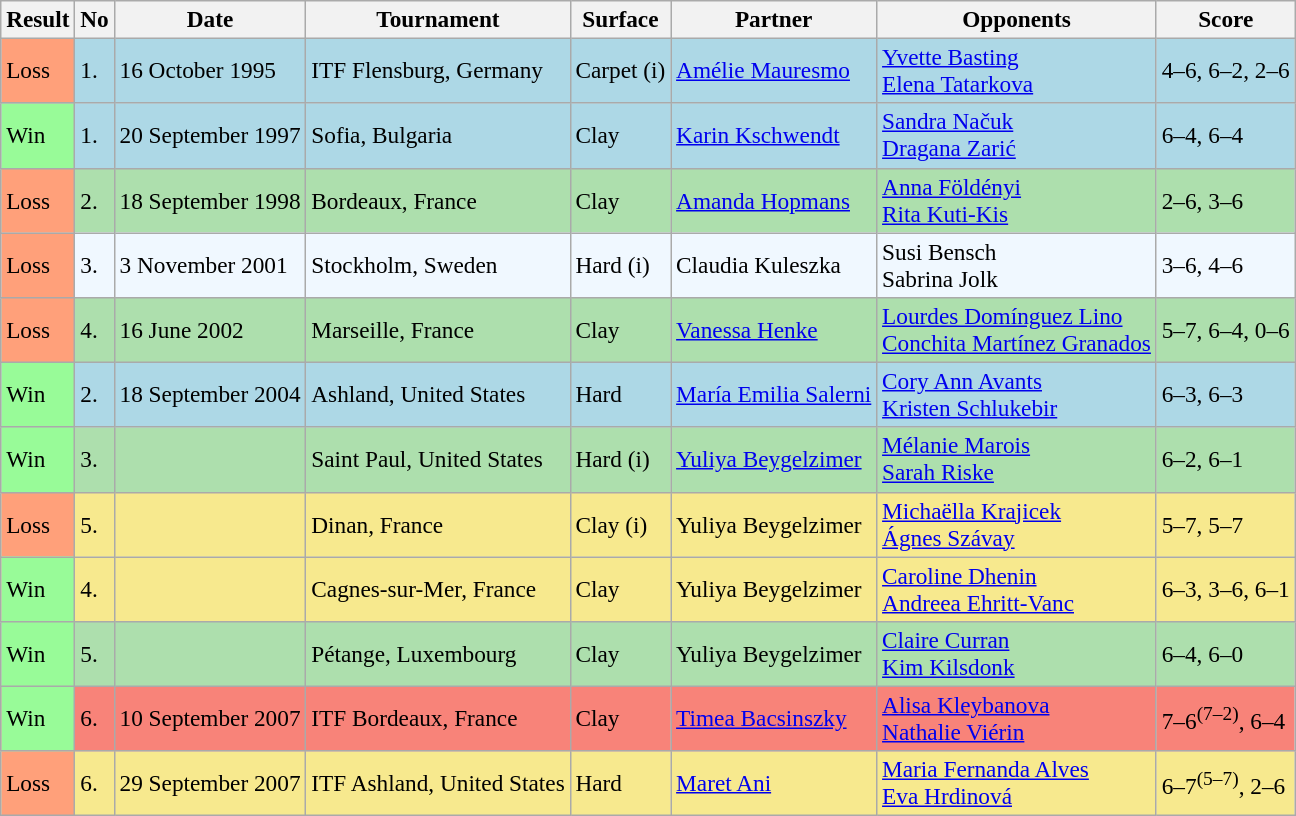<table class="sortable wikitable" style=font-size:97%>
<tr>
<th>Result</th>
<th>No</th>
<th>Date</th>
<th>Tournament</th>
<th>Surface</th>
<th>Partner</th>
<th>Opponents</th>
<th class="unsortable">Score</th>
</tr>
<tr style="background:lightblue;">
<td style="background:#ffa07a;">Loss</td>
<td>1.</td>
<td>16 October 1995</td>
<td>ITF Flensburg, Germany</td>
<td>Carpet (i)</td>
<td> <a href='#'>Amélie Mauresmo</a></td>
<td> <a href='#'>Yvette Basting</a> <br>  <a href='#'>Elena Tatarkova</a></td>
<td>4–6, 6–2, 2–6</td>
</tr>
<tr style="background:lightblue;">
<td style="background:#98fb98;">Win</td>
<td>1.</td>
<td>20 September 1997</td>
<td>Sofia, Bulgaria</td>
<td>Clay</td>
<td> <a href='#'>Karin Kschwendt</a></td>
<td> <a href='#'>Sandra Načuk</a> <br>  <a href='#'>Dragana Zarić</a></td>
<td>6–4, 6–4</td>
</tr>
<tr style="background:#addfad;">
<td style="background:#ffa07a;">Loss</td>
<td>2.</td>
<td>18 September 1998</td>
<td>Bordeaux, France</td>
<td>Clay</td>
<td> <a href='#'>Amanda Hopmans</a></td>
<td> <a href='#'>Anna Földényi</a> <br>  <a href='#'>Rita Kuti-Kis</a></td>
<td>2–6, 3–6</td>
</tr>
<tr style="background:#f0f8ff;">
<td style="background:#ffa07a;">Loss</td>
<td>3.</td>
<td>3 November 2001</td>
<td>Stockholm, Sweden</td>
<td>Hard (i)</td>
<td> Claudia Kuleszka</td>
<td> Susi Bensch <br>  Sabrina Jolk</td>
<td>3–6, 4–6</td>
</tr>
<tr style="background:#addfad;">
<td style="background:#ffa07a;">Loss</td>
<td>4.</td>
<td>16 June 2002</td>
<td>Marseille, France</td>
<td>Clay</td>
<td> <a href='#'>Vanessa Henke</a></td>
<td> <a href='#'>Lourdes Domínguez Lino</a> <br>  <a href='#'>Conchita Martínez Granados</a></td>
<td>5–7, 6–4, 0–6</td>
</tr>
<tr style="background:lightblue;">
<td style="background:#98fb98;">Win</td>
<td>2.</td>
<td>18 September 2004</td>
<td>Ashland, United States</td>
<td>Hard</td>
<td> <a href='#'>María Emilia Salerni</a></td>
<td> <a href='#'>Cory Ann Avants</a> <br>  <a href='#'>Kristen Schlukebir</a></td>
<td>6–3, 6–3</td>
</tr>
<tr style="background:#addfad;">
<td style="background:#98fb98;">Win</td>
<td>3.</td>
<td></td>
<td>Saint Paul, United States</td>
<td>Hard (i)</td>
<td> <a href='#'>Yuliya Beygelzimer</a></td>
<td> <a href='#'>Mélanie Marois</a> <br>  <a href='#'>Sarah Riske</a></td>
<td>6–2, 6–1</td>
</tr>
<tr style="background:#f7e98e;">
<td style="background:#ffa07a;">Loss</td>
<td>5.</td>
<td></td>
<td>Dinan, France</td>
<td>Clay (i)</td>
<td> Yuliya Beygelzimer</td>
<td> <a href='#'>Michaëlla Krajicek</a> <br>  <a href='#'>Ágnes Szávay</a></td>
<td>5–7, 5–7</td>
</tr>
<tr style="background:#f7e98e;">
<td style="background:#98fb98;">Win</td>
<td>4.</td>
<td></td>
<td>Cagnes-sur-Mer, France</td>
<td>Clay</td>
<td> Yuliya Beygelzimer</td>
<td> <a href='#'>Caroline Dhenin</a> <br>  <a href='#'>Andreea Ehritt-Vanc</a></td>
<td>6–3, 3–6, 6–1</td>
</tr>
<tr style="background:#addfad;">
<td style="background:#98fb98;">Win</td>
<td>5.</td>
<td></td>
<td>Pétange, Luxembourg</td>
<td>Clay</td>
<td> Yuliya Beygelzimer</td>
<td> <a href='#'>Claire Curran</a> <br>  <a href='#'>Kim Kilsdonk</a></td>
<td>6–4, 6–0</td>
</tr>
<tr style="background:#f88379;">
<td style="background:#98fb98;">Win</td>
<td>6.</td>
<td>10 September 2007</td>
<td>ITF Bordeaux, France</td>
<td>Clay</td>
<td> <a href='#'>Timea Bacsinszky</a></td>
<td> <a href='#'>Alisa Kleybanova</a> <br>  <a href='#'>Nathalie Viérin</a></td>
<td>7–6<sup>(7–2)</sup>, 6–4</td>
</tr>
<tr style="background:#f7e98e;">
<td style="background:#ffa07a;">Loss</td>
<td>6.</td>
<td>29 September 2007</td>
<td>ITF Ashland, United States</td>
<td>Hard</td>
<td> <a href='#'>Maret Ani</a></td>
<td> <a href='#'>Maria Fernanda Alves</a> <br>  <a href='#'>Eva Hrdinová</a></td>
<td>6–7<sup>(5–7)</sup>, 2–6</td>
</tr>
</table>
